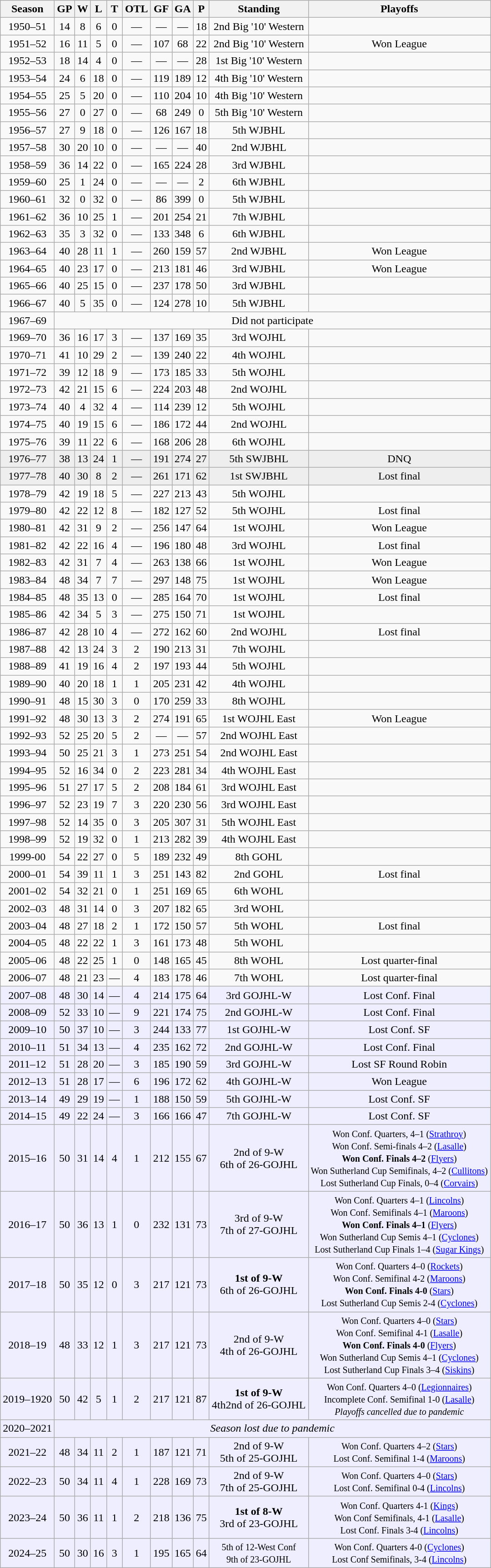<table class="wikitable" style="text-align: center;">
<tr>
<th>Season</th>
<th>GP</th>
<th>W</th>
<th>L</th>
<th>T</th>
<th>OTL</th>
<th>GF</th>
<th>GA</th>
<th>P</th>
<th>Standing</th>
<th>Playoffs</th>
</tr>
<tr>
<td>1950–51</td>
<td>14</td>
<td>8</td>
<td>6</td>
<td>0</td>
<td>—</td>
<td>—</td>
<td>—</td>
<td>18</td>
<td>2nd Big '10' Western</td>
<td></td>
</tr>
<tr>
<td>1951–52</td>
<td>16</td>
<td>11</td>
<td>5</td>
<td>0</td>
<td>—</td>
<td>107</td>
<td>68</td>
<td>22</td>
<td>2nd Big '10' Western</td>
<td>Won League</td>
</tr>
<tr>
<td>1952–53</td>
<td>18</td>
<td>14</td>
<td>4</td>
<td>0</td>
<td>—</td>
<td>—</td>
<td>—</td>
<td>28</td>
<td>1st Big '10' Western</td>
<td></td>
</tr>
<tr>
<td>1953–54</td>
<td>24</td>
<td>6</td>
<td>18</td>
<td>0</td>
<td>—</td>
<td>119</td>
<td>189</td>
<td>12</td>
<td>4th Big '10' Western</td>
<td></td>
</tr>
<tr>
<td>1954–55</td>
<td>25</td>
<td>5</td>
<td>20</td>
<td>0</td>
<td>—</td>
<td>110</td>
<td>204</td>
<td>10</td>
<td>4th Big '10' Western</td>
<td></td>
</tr>
<tr>
<td>1955–56</td>
<td>27</td>
<td>0</td>
<td>27</td>
<td>0</td>
<td>—</td>
<td>68</td>
<td>249</td>
<td>0</td>
<td>5th Big '10' Western</td>
<td></td>
</tr>
<tr>
<td>1956–57</td>
<td>27</td>
<td>9</td>
<td>18</td>
<td>0</td>
<td>—</td>
<td>126</td>
<td>167</td>
<td>18</td>
<td>5th WJBHL</td>
<td></td>
</tr>
<tr>
<td>1957–58</td>
<td>30</td>
<td>20</td>
<td>10</td>
<td>0</td>
<td>—</td>
<td>—</td>
<td>—</td>
<td>40</td>
<td>2nd WJBHL</td>
<td></td>
</tr>
<tr>
<td>1958–59</td>
<td>36</td>
<td>14</td>
<td>22</td>
<td>0</td>
<td>—</td>
<td>165</td>
<td>224</td>
<td>28</td>
<td>3rd WJBHL</td>
<td></td>
</tr>
<tr>
<td>1959–60</td>
<td>25</td>
<td>1</td>
<td>24</td>
<td>0</td>
<td>—</td>
<td>—</td>
<td>—</td>
<td>2</td>
<td>6th WJBHL</td>
<td></td>
</tr>
<tr>
<td>1960–61</td>
<td>32</td>
<td>0</td>
<td>32</td>
<td>0</td>
<td>—</td>
<td>86</td>
<td>399</td>
<td>0</td>
<td>5th WJBHL</td>
<td></td>
</tr>
<tr>
<td>1961–62</td>
<td>36</td>
<td>10</td>
<td>25</td>
<td>1</td>
<td>—</td>
<td>201</td>
<td>254</td>
<td>21</td>
<td>7th WJBHL</td>
<td></td>
</tr>
<tr>
<td>1962–63</td>
<td>35</td>
<td>3</td>
<td>32</td>
<td>0</td>
<td>—</td>
<td>133</td>
<td>348</td>
<td>6</td>
<td>6th WJBHL</td>
<td></td>
</tr>
<tr>
<td>1963–64</td>
<td>40</td>
<td>28</td>
<td>11</td>
<td>1</td>
<td>—</td>
<td>260</td>
<td>159</td>
<td>57</td>
<td>2nd WJBHL</td>
<td>Won League</td>
</tr>
<tr>
<td>1964–65</td>
<td>40</td>
<td>23</td>
<td>17</td>
<td>0</td>
<td>—</td>
<td>213</td>
<td>181</td>
<td>46</td>
<td>3rd WJBHL</td>
<td>Won League</td>
</tr>
<tr>
<td>1965–66</td>
<td>40</td>
<td>25</td>
<td>15</td>
<td>0</td>
<td>—</td>
<td>237</td>
<td>178</td>
<td>50</td>
<td>3rd WJBHL</td>
<td></td>
</tr>
<tr>
<td>1966–67</td>
<td>40</td>
<td>5</td>
<td>35</td>
<td>0</td>
<td>—</td>
<td>124</td>
<td>278</td>
<td>10</td>
<td>5th WJBHL</td>
<td></td>
</tr>
<tr>
<td>1967–69</td>
<td colspan="11">Did not participate</td>
</tr>
<tr>
<td>1969–70</td>
<td>36</td>
<td>16</td>
<td>17</td>
<td>3</td>
<td>—</td>
<td>137</td>
<td>169</td>
<td>35</td>
<td>3rd WOJHL</td>
<td></td>
</tr>
<tr>
<td>1970–71</td>
<td>41</td>
<td>10</td>
<td>29</td>
<td>2</td>
<td>—</td>
<td>139</td>
<td>240</td>
<td>22</td>
<td>4th WOJHL</td>
<td></td>
</tr>
<tr>
<td>1971–72</td>
<td>39</td>
<td>12</td>
<td>18</td>
<td>9</td>
<td>—</td>
<td>173</td>
<td>185</td>
<td>33</td>
<td>5th WOJHL</td>
<td></td>
</tr>
<tr>
<td>1972–73</td>
<td>42</td>
<td>21</td>
<td>15</td>
<td>6</td>
<td>—</td>
<td>224</td>
<td>203</td>
<td>48</td>
<td>2nd WOJHL</td>
<td></td>
</tr>
<tr>
<td>1973–74</td>
<td>40</td>
<td>4</td>
<td>32</td>
<td>4</td>
<td>—</td>
<td>114</td>
<td>239</td>
<td>12</td>
<td>5th WOJHL</td>
<td></td>
</tr>
<tr>
<td>1974–75</td>
<td>40</td>
<td>19</td>
<td>15</td>
<td>6</td>
<td>—</td>
<td>186</td>
<td>172</td>
<td>44</td>
<td>2nd WOJHL</td>
<td></td>
</tr>
<tr>
<td>1975–76</td>
<td>39</td>
<td>11</td>
<td>22</td>
<td>6</td>
<td>—</td>
<td>168</td>
<td>206</td>
<td>28</td>
<td>6th WOJHL</td>
<td></td>
</tr>
<tr bgcolor="#eeeeee">
<td>1976–77</td>
<td>38</td>
<td>13</td>
<td>24</td>
<td>1</td>
<td>—</td>
<td>191</td>
<td>274</td>
<td>27</td>
<td>5th SWJBHL</td>
<td>DNQ</td>
</tr>
<tr bgcolor="#eeeeee">
<td>1977–78</td>
<td>40</td>
<td>30</td>
<td>8</td>
<td>2</td>
<td>—</td>
<td>261</td>
<td>171</td>
<td>62</td>
<td>1st SWJBHL</td>
<td>Lost final</td>
</tr>
<tr>
<td>1978–79</td>
<td>42</td>
<td>19</td>
<td>18</td>
<td>5</td>
<td>—</td>
<td>227</td>
<td>213</td>
<td>43</td>
<td>5th WOJHL</td>
<td></td>
</tr>
<tr>
<td>1979–80</td>
<td>42</td>
<td>22</td>
<td>12</td>
<td>8</td>
<td>—</td>
<td>182</td>
<td>127</td>
<td>52</td>
<td>5th WOJHL</td>
<td>Lost final</td>
</tr>
<tr>
<td>1980–81</td>
<td>42</td>
<td>31</td>
<td>9</td>
<td>2</td>
<td>—</td>
<td>256</td>
<td>147</td>
<td>64</td>
<td>1st WOJHL</td>
<td>Won League</td>
</tr>
<tr>
<td>1981–82</td>
<td>42</td>
<td>22</td>
<td>16</td>
<td>4</td>
<td>—</td>
<td>196</td>
<td>180</td>
<td>48</td>
<td>3rd WOJHL</td>
<td>Lost final</td>
</tr>
<tr>
<td>1982–83</td>
<td>42</td>
<td>31</td>
<td>7</td>
<td>4</td>
<td>—</td>
<td>263</td>
<td>138</td>
<td>66</td>
<td>1st WOJHL</td>
<td>Won League</td>
</tr>
<tr>
<td>1983–84</td>
<td>48</td>
<td>34</td>
<td>7</td>
<td>7</td>
<td>—</td>
<td>297</td>
<td>148</td>
<td>75</td>
<td>1st WOJHL</td>
<td>Won League</td>
</tr>
<tr>
<td>1984–85</td>
<td>48</td>
<td>35</td>
<td>13</td>
<td>0</td>
<td>—</td>
<td>285</td>
<td>164</td>
<td>70</td>
<td>1st WOJHL</td>
<td>Lost final</td>
</tr>
<tr>
<td>1985–86</td>
<td>42</td>
<td>34</td>
<td>5</td>
<td>3</td>
<td>—</td>
<td>275</td>
<td>150</td>
<td>71</td>
<td>1st WOJHL</td>
<td></td>
</tr>
<tr>
<td>1986–87</td>
<td>42</td>
<td>28</td>
<td>10</td>
<td>4</td>
<td>—</td>
<td>272</td>
<td>162</td>
<td>60</td>
<td>2nd WOJHL</td>
<td>Lost final</td>
</tr>
<tr>
<td>1987–88</td>
<td>42</td>
<td>13</td>
<td>24</td>
<td>3</td>
<td>2</td>
<td>190</td>
<td>213</td>
<td>31</td>
<td>7th WOJHL</td>
<td></td>
</tr>
<tr>
<td>1988–89</td>
<td>41</td>
<td>19</td>
<td>16</td>
<td>4</td>
<td>2</td>
<td>197</td>
<td>193</td>
<td>44</td>
<td>5th WOJHL</td>
<td></td>
</tr>
<tr>
<td>1989–90</td>
<td>40</td>
<td>20</td>
<td>18</td>
<td>1</td>
<td>1</td>
<td>205</td>
<td>231</td>
<td>42</td>
<td>4th WOJHL</td>
<td></td>
</tr>
<tr>
<td>1990–91</td>
<td>48</td>
<td>15</td>
<td>30</td>
<td>3</td>
<td>0</td>
<td>170</td>
<td>259</td>
<td>33</td>
<td>8th WOJHL</td>
<td></td>
</tr>
<tr>
<td>1991–92</td>
<td>48</td>
<td>30</td>
<td>13</td>
<td>3</td>
<td>2</td>
<td>274</td>
<td>191</td>
<td>65</td>
<td>1st WOJHL East</td>
<td>Won League</td>
</tr>
<tr>
<td>1992–93</td>
<td>52</td>
<td>25</td>
<td>20</td>
<td>5</td>
<td>2</td>
<td>—</td>
<td>—</td>
<td>57</td>
<td>2nd WOJHL East</td>
<td></td>
</tr>
<tr>
<td>1993–94</td>
<td>50</td>
<td>25</td>
<td>21</td>
<td>3</td>
<td>1</td>
<td>273</td>
<td>251</td>
<td>54</td>
<td>2nd WOJHL East</td>
<td></td>
</tr>
<tr>
<td>1994–95</td>
<td>52</td>
<td>16</td>
<td>34</td>
<td>0</td>
<td>2</td>
<td>223</td>
<td>281</td>
<td>34</td>
<td>4th WOJHL East</td>
<td></td>
</tr>
<tr>
<td>1995–96</td>
<td>51</td>
<td>27</td>
<td>17</td>
<td>5</td>
<td>2</td>
<td>208</td>
<td>184</td>
<td>61</td>
<td>3rd WOJHL East</td>
<td></td>
</tr>
<tr>
<td>1996–97</td>
<td>52</td>
<td>23</td>
<td>19</td>
<td>7</td>
<td>3</td>
<td>220</td>
<td>230</td>
<td>56</td>
<td>3rd WOJHL East</td>
<td></td>
</tr>
<tr>
<td>1997–98</td>
<td>52</td>
<td>14</td>
<td>35</td>
<td>0</td>
<td>3</td>
<td>205</td>
<td>307</td>
<td>31</td>
<td>5th WOJHL East</td>
<td></td>
</tr>
<tr>
<td>1998–99</td>
<td>52</td>
<td>19</td>
<td>32</td>
<td>0</td>
<td>1</td>
<td>213</td>
<td>282</td>
<td>39</td>
<td>4th WOJHL East</td>
<td></td>
</tr>
<tr>
<td>1999-00</td>
<td>54</td>
<td>22</td>
<td>27</td>
<td>0</td>
<td>5</td>
<td>189</td>
<td>232</td>
<td>49</td>
<td>8th GOHL</td>
<td></td>
</tr>
<tr>
<td>2000–01</td>
<td>54</td>
<td>39</td>
<td>11</td>
<td>1</td>
<td>3</td>
<td>251</td>
<td>143</td>
<td>82</td>
<td>2nd GOHL</td>
<td>Lost final</td>
</tr>
<tr>
<td>2001–02</td>
<td>54</td>
<td>32</td>
<td>21</td>
<td>0</td>
<td>1</td>
<td>251</td>
<td>169</td>
<td>65</td>
<td>6th WOHL</td>
<td></td>
</tr>
<tr>
<td>2002–03</td>
<td>48</td>
<td>31</td>
<td>14</td>
<td>0</td>
<td>3</td>
<td>207</td>
<td>182</td>
<td>65</td>
<td>3rd WOHL</td>
<td></td>
</tr>
<tr>
<td>2003–04</td>
<td>48</td>
<td>27</td>
<td>18</td>
<td>2</td>
<td>1</td>
<td>172</td>
<td>150</td>
<td>57</td>
<td>5th WOHL</td>
<td>Lost final</td>
</tr>
<tr>
<td>2004–05</td>
<td>48</td>
<td>22</td>
<td>22</td>
<td>1</td>
<td>3</td>
<td>161</td>
<td>173</td>
<td>48</td>
<td>5th WOHL</td>
<td></td>
</tr>
<tr>
<td>2005–06</td>
<td>48</td>
<td>22</td>
<td>25</td>
<td>1</td>
<td>0</td>
<td>148</td>
<td>165</td>
<td>45</td>
<td>8th WOHL</td>
<td>Lost quarter-final</td>
</tr>
<tr>
<td>2006–07</td>
<td>48</td>
<td>21</td>
<td>23</td>
<td>—</td>
<td>4</td>
<td>183</td>
<td>178</td>
<td>46</td>
<td>7th WOHL</td>
<td>Lost quarter-final</td>
</tr>
<tr bgcolor="#eeeeff">
<td>2007–08</td>
<td>48</td>
<td>30</td>
<td>14</td>
<td>—</td>
<td>4</td>
<td>214</td>
<td>175</td>
<td>64</td>
<td>3rd GOJHL-W</td>
<td>Lost Conf. Final</td>
</tr>
<tr bgcolor="#eeeeff">
<td>2008–09</td>
<td>52</td>
<td>33</td>
<td>10</td>
<td>—</td>
<td>9</td>
<td>221</td>
<td>174</td>
<td>75</td>
<td>2nd GOJHL-W</td>
<td>Lost Conf. Final</td>
</tr>
<tr bgcolor="#eeeeff">
<td>2009–10</td>
<td>50</td>
<td>37</td>
<td>10</td>
<td>—</td>
<td>3</td>
<td>244</td>
<td>133</td>
<td>77</td>
<td>1st GOJHL-W</td>
<td>Lost Conf. SF</td>
</tr>
<tr bgcolor="#eeeeff">
<td>2010–11</td>
<td>51</td>
<td>34</td>
<td>13</td>
<td>—</td>
<td>4</td>
<td>235</td>
<td>162</td>
<td>72</td>
<td>2nd GOJHL-W</td>
<td>Lost Conf. Final</td>
</tr>
<tr bgcolor="#eeeeff">
<td>2011–12</td>
<td>51</td>
<td>28</td>
<td>20</td>
<td>—</td>
<td>3</td>
<td>185</td>
<td>190</td>
<td>59</td>
<td>3rd GOJHL-W</td>
<td>Lost SF Round Robin</td>
</tr>
<tr align="center" bgcolor="#eeeeff">
<td>2012–13</td>
<td>51</td>
<td>28</td>
<td>17</td>
<td>—</td>
<td>6</td>
<td>196</td>
<td>172</td>
<td>62</td>
<td>4th GOJHL-W</td>
<td>Won League</td>
</tr>
<tr align="center" bgcolor="#eeeeff">
<td>2013–14</td>
<td>49</td>
<td>29</td>
<td>19</td>
<td>—</td>
<td>1</td>
<td>188</td>
<td>150</td>
<td>59</td>
<td>5th GOJHL-W</td>
<td>Lost Conf. SF</td>
</tr>
<tr align="center" bgcolor="#eeeeff">
<td>2014–15</td>
<td>49</td>
<td>22</td>
<td>24</td>
<td>—</td>
<td>3</td>
<td>166</td>
<td>166</td>
<td>47</td>
<td>7th GOJHL-W</td>
<td>Lost Conf. SF</td>
</tr>
<tr align="center" bgcolor="#eeeeff">
<td>2015–16</td>
<td>50</td>
<td>31</td>
<td>14</td>
<td>4</td>
<td>1</td>
<td>212</td>
<td>155</td>
<td>67</td>
<td>2nd of 9-W<br>6th of 26-GOJHL</td>
<td><small>Won Conf. Quarters, 4–1 (<a href='#'>Strathroy</a>)<br> Won Conf. Semi-finals 4–2 (<a href='#'>Lasalle</a>)<br><strong>Won Conf. Finals 4–2</strong> (<a href='#'>Flyers</a>)<br> Won Sutherland Cup Semifinals, 4–2 (<a href='#'>Cullitons</a>)<br> Lost Sutherland Cup Finals, 0–4 (<a href='#'>Corvairs</a>)</small></td>
</tr>
<tr align="center" bgcolor="#eeeeff">
<td>2016–17</td>
<td>50</td>
<td>36</td>
<td>13</td>
<td>1</td>
<td>0</td>
<td>232</td>
<td>131</td>
<td>73</td>
<td>3rd of 9-W<br>7th of 27-GOJHL</td>
<td><small>Won Conf. Quarters 4–1 (<a href='#'>Lincolns</a>)<br>Won Conf. Semifinals 4–1 (<a href='#'>Maroons</a>)<br><strong>Won Conf. Finals 4–1</strong> (<a href='#'>Flyers</a>)<br>Won Sutherland Cup Semis 4–1 (<a href='#'>Cyclones</a>)<br>Lost Sutherland Cup Finals 1–4 (<a href='#'>Sugar Kings</a>)</small></td>
</tr>
<tr align="center" bgcolor="#eeeeff">
<td>2017–18</td>
<td>50</td>
<td>35</td>
<td>12</td>
<td>0</td>
<td>3</td>
<td>217</td>
<td>121</td>
<td>73</td>
<td><strong>1st of 9-W</strong><br>6th of 26-GOJHL</td>
<td><small>Won Conf. Quarters 4–0 (<a href='#'>Rockets</a>)<br>Won Conf. Semifinal 4-2 (<a href='#'>Maroons</a>)<br><strong>Won Conf. Finals 4-0</strong> (<a href='#'>Stars</a>)<br>Lost Sutherland Cup Semis 2-4 (<a href='#'>Cyclones</a>)</small></td>
</tr>
<tr align="center" bgcolor="#eeeeff">
<td>2018–19</td>
<td>48</td>
<td>33</td>
<td>12</td>
<td>1</td>
<td>3</td>
<td>217</td>
<td>121</td>
<td>73</td>
<td>2nd of 9-W<br>4th of 26-GOJHL</td>
<td><small>Won Conf. Quarters 4–0 (<a href='#'>Stars</a>)<br>Won Conf. Semifinal 4-1 (<a href='#'>Lasalle</a>)<br><strong>Won Conf. Finals 4-0</strong> (<a href='#'>Flyers</a>)<br>Won Sutherland Cup Semis 4–1 (<a href='#'>Cyclones</a>)<br>Lost Sutherland Cup Finals 3–4 (<a href='#'>Siskins</a>)</small></td>
</tr>
<tr align="center" bgcolor="#eeeeff">
<td>2019–1920</td>
<td>50</td>
<td>42</td>
<td>5</td>
<td>1</td>
<td>2</td>
<td>217</td>
<td>121</td>
<td>87</td>
<td><strong>1st of 9-W</strong><br>4th2nd of 26-GOJHL</td>
<td><small>Won Conf. Quarters 4–0 (<a href='#'>Legionnaires</a>)<br>Incomplete Conf. Semifinal 1-0 (<a href='#'>Lasalle</a>)<br><em>Playoffs cancelled due to pandemic</em></small></td>
</tr>
<tr align="center" bgcolor="#eeeeff">
<td>2020–2021</td>
<td colspan=10><em>Season lost due to pandemic</em></td>
</tr>
<tr align="center" bgcolor="#eeeeff">
<td>2021–22</td>
<td>48</td>
<td>34</td>
<td>11</td>
<td>2</td>
<td>1</td>
<td>187</td>
<td>121</td>
<td>71</td>
<td>2nd of 9-W<br>5th of 25-GOJHL</td>
<td><small>Won Conf. Quarters 4–2 (<a href='#'>Stars</a>)<br>Lost Conf. Semifinal 1-4 (<a href='#'>Maroons</a>)</small></td>
</tr>
<tr align="center" bgcolor="#eeeeff">
<td>2022–23</td>
<td>50</td>
<td>34</td>
<td>11</td>
<td>4</td>
<td>1</td>
<td>228</td>
<td>169</td>
<td>73</td>
<td>2nd of 9-W<br>7th of 25-GOJHL</td>
<td><small>Won Conf. Quarters 4–0 (<a href='#'>Stars</a>)<br>Lost Conf. Semifinal 0-4 (<a href='#'>Lincolns</a>)</small></td>
</tr>
<tr align="center" bgcolor="#eeeeff">
<td>2023–24</td>
<td>50</td>
<td>36</td>
<td>11</td>
<td>1</td>
<td>2</td>
<td>218</td>
<td>136</td>
<td>75</td>
<td><strong>1st of 8-W</strong><br>3rd of 23-GOJHL</td>
<td><small>Won Conf. Quarters 4-1 (<a href='#'>Kings</a>)<br>Won Conf Semifinals, 4-1 (<a href='#'>Lasalle</a>)<br>Lost Conf. Finals 3-4 (<a href='#'>Lincolns</a>)</small></td>
</tr>
<tr align="center" bgcolor="#eeeeff">
<td>2024–25</td>
<td>50</td>
<td>30</td>
<td>16</td>
<td>3</td>
<td>1</td>
<td>195</td>
<td>165</td>
<td>64</td>
<td><small>5th of 12-West Conf<br>9th of 23-GOJHL </small></td>
<td><small>Won Conf. Quarters 4-0 (<a href='#'>Cyclones</a>)<br>Lost Conf Semifinals, 3-4 (<a href='#'>Lincolns</a>)</small></td>
</tr>
</table>
